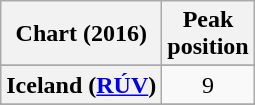<table class="wikitable sortable plainrowheaders" style="text-align:center">
<tr>
<th scope="col">Chart (2016)</th>
<th scope="col">Peak<br>position</th>
</tr>
<tr>
</tr>
<tr>
</tr>
<tr>
</tr>
<tr>
</tr>
<tr>
</tr>
<tr>
</tr>
<tr>
<th scope="row">Iceland (<a href='#'>RÚV</a>)</th>
<td>9</td>
</tr>
<tr>
</tr>
<tr>
</tr>
<tr>
</tr>
<tr>
</tr>
<tr>
</tr>
<tr>
</tr>
<tr>
</tr>
</table>
